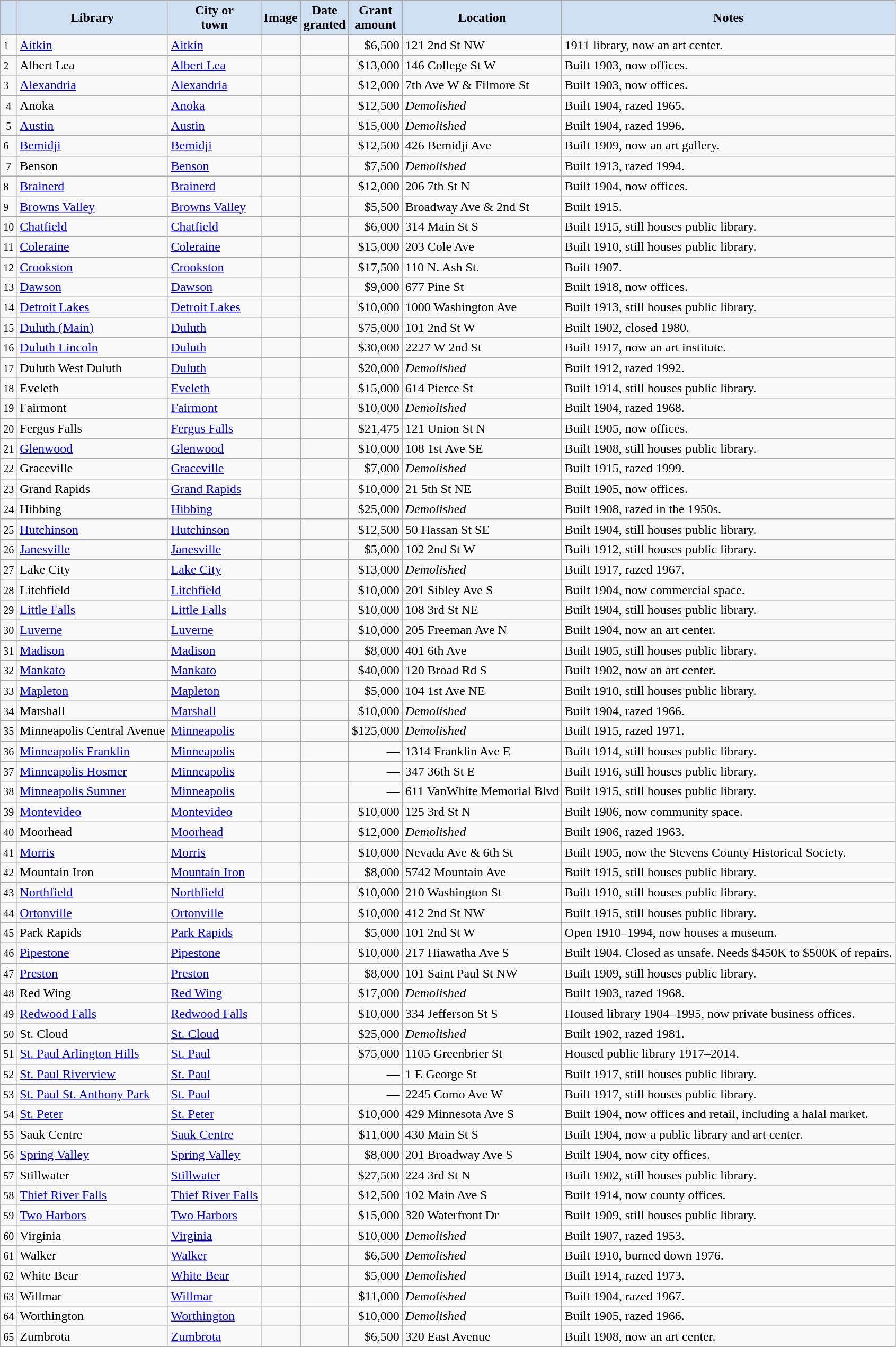<table class="wikitable sortable" align="center">
<tr>
<th style="background-color:#CEE0F2;"></th>
<th style="background-color:#CEE0F2;">Library</th>
<th style="background-color:#CEE0F2;">City or<br>town</th>
<th style="background-color:#CEE0F2;" class="unsortable">Image</th>
<th style="background-color:#CEE0F2;">Date<br>granted</th>
<th style="background-color:#CEE0F2;">Grant<br>amount</th>
<th style="background-color:#CEE0F2;">Location</th>
<th style="background-color:#CEE0F2;" class="unsortable">Notes</th>
</tr>
<tr ->
<td><small>1</small></td>
<td><a href='#'>Aitkin</a></td>
<td><a href='#'>Aitkin</a></td>
<td></td>
<td></td>
<td align=right>$6,500</td>
<td>121 2nd St NW<br><small></small></td>
<td>1911 library, now an art center.</td>
</tr>
<tr ->
<td><small>2</small></td>
<td>Albert Lea</td>
<td><a href='#'>Albert Lea</a></td>
<td></td>
<td></td>
<td align=right>$13,000</td>
<td>146 College St W<br><small></small></td>
<td>Built 1903, now offices.</td>
</tr>
<tr ->
<td><small>3</small></td>
<td><a href='#'>Alexandria</a></td>
<td><a href='#'>Alexandria</a></td>
<td></td>
<td></td>
<td align=right>$12,000</td>
<td>7th Ave W & Filmore St<br><small></small></td>
<td>Built 1903, now offices.</td>
</tr>
<tr ->
<td align=center><small>4</small></td>
<td>Anoka</td>
<td><a href='#'>Anoka</a></td>
<td></td>
<td></td>
<td align=right>$12,500</td>
<td><em>Demolished</em></td>
<td>Built 1904, razed 1965.</td>
</tr>
<tr ->
<td align=center><small>5</small></td>
<td><a href='#'>Austin</a></td>
<td><a href='#'>Austin</a></td>
<td></td>
<td></td>
<td align=right>$15,000</td>
<td><em>Demolished</em></td>
<td>Built 1904, razed 1996.</td>
</tr>
<tr ->
<td><small>6</small></td>
<td><a href='#'>Bemidji</a></td>
<td><a href='#'>Bemidji</a></td>
<td></td>
<td></td>
<td align=right>$12,500</td>
<td>426 Bemidji Ave<br><small></small></td>
<td>Built 1909, now an art gallery.</td>
</tr>
<tr ->
<td align=center><small>7</small></td>
<td>Benson</td>
<td><a href='#'>Benson</a></td>
<td></td>
<td></td>
<td align=right>$7,500</td>
<td><em>Demolished</em></td>
<td>Built 1913, razed 1994.</td>
</tr>
<tr ->
<td><small>8</small></td>
<td><a href='#'>Brainerd</a></td>
<td><a href='#'>Brainerd</a></td>
<td></td>
<td></td>
<td align=right>$12,000</td>
<td>206 7th St N<br><small></small></td>
<td>Built 1904, now offices.</td>
</tr>
<tr ->
<td><small>9</small></td>
<td><a href='#'>Browns Valley</a></td>
<td><a href='#'>Browns Valley</a></td>
<td></td>
<td></td>
<td align=right>$5,500</td>
<td>Broadway Ave & 2nd St<br><small></small></td>
<td>Built 1915.</td>
</tr>
<tr ->
<td><small>10</small></td>
<td><a href='#'>Chatfield</a></td>
<td><a href='#'>Chatfield</a></td>
<td></td>
<td></td>
<td align=right>$6,000</td>
<td>314 Main St S<br><small></small></td>
<td>Built 1915, still houses public library.</td>
</tr>
<tr ->
<td><small>11</small></td>
<td><a href='#'>Coleraine</a></td>
<td><a href='#'>Coleraine</a></td>
<td></td>
<td></td>
<td align=right>$15,000</td>
<td>203 Cole Ave<br><small></small></td>
<td>Built 1910, still houses public library.</td>
</tr>
<tr ->
<td><small>12</small></td>
<td><a href='#'>Crookston</a></td>
<td><a href='#'>Crookston</a></td>
<td></td>
<td></td>
<td align=right>$17,500</td>
<td>110 N. Ash St.<br><small></small></td>
<td>Built 1907.</td>
</tr>
<tr ->
<td><small>13</small></td>
<td><a href='#'>Dawson</a></td>
<td><a href='#'>Dawson</a></td>
<td></td>
<td></td>
<td align=right>$9,000</td>
<td>677 Pine St<br><small></small></td>
<td>Built 1918, now offices.</td>
</tr>
<tr ->
<td><small>14</small></td>
<td><a href='#'>Detroit Lakes</a></td>
<td><a href='#'>Detroit Lakes</a></td>
<td></td>
<td></td>
<td align=right>$10,000</td>
<td>1000 Washington Ave<br><small></small></td>
<td>Built 1913, still houses public library.</td>
</tr>
<tr ->
<td><small>15</small></td>
<td><a href='#'>Duluth (Main)</a></td>
<td><a href='#'>Duluth</a></td>
<td></td>
<td></td>
<td align=right>$75,000</td>
<td>101 2nd St W<br><small></small></td>
<td>Built 1902, closed 1980.</td>
</tr>
<tr ->
<td><small>16</small></td>
<td><a href='#'>Duluth Lincoln</a></td>
<td><a href='#'>Duluth</a></td>
<td></td>
<td></td>
<td align=right>$30,000</td>
<td>2227 W 2nd St<br><small></small></td>
<td>Built 1917, now an art institute.</td>
</tr>
<tr ->
<td align=center><small>17</small></td>
<td>Duluth West Duluth</td>
<td><a href='#'>Duluth</a></td>
<td></td>
<td></td>
<td align=right>$20,000</td>
<td><em>Demolished</em></td>
<td>Built 1912, razed 1992.</td>
</tr>
<tr ->
<td align=center><small>18</small></td>
<td>Eveleth</td>
<td><a href='#'>Eveleth</a></td>
<td></td>
<td></td>
<td align=right>$15,000</td>
<td>614 Pierce St<br><small></small></td>
<td>Built 1914, still houses public library.</td>
</tr>
<tr ->
<td align=center><small>19</small></td>
<td>Fairmont</td>
<td><a href='#'>Fairmont</a></td>
<td></td>
<td></td>
<td align=right>$10,000</td>
<td><em>Demolished</em></td>
<td>Built 1904, razed 1968.</td>
</tr>
<tr ->
<td align=center><small>20</small></td>
<td>Fergus Falls</td>
<td><a href='#'>Fergus Falls</a></td>
<td></td>
<td></td>
<td align=right>$21,475</td>
<td>121 Union St N<br><small></small></td>
<td>Built 1905, now offices.</td>
</tr>
<tr ->
<td><small>21</small></td>
<td><a href='#'>Glenwood</a></td>
<td><a href='#'>Glenwood</a></td>
<td></td>
<td></td>
<td align=right>$10,000</td>
<td>108 1st Ave SE<br><small></small></td>
<td>Built 1908, still houses public library.</td>
</tr>
<tr ->
<td align=center><small>22</small></td>
<td>Graceville</td>
<td><a href='#'>Graceville</a></td>
<td></td>
<td></td>
<td align=right>$7,000</td>
<td><em>Demolished</em></td>
<td>Built 1915, razed 1999.</td>
</tr>
<tr ->
<td align=center><small>23</small></td>
<td>Grand Rapids</td>
<td><a href='#'>Grand Rapids</a></td>
<td></td>
<td></td>
<td align=right>$10,000</td>
<td>21 5th St NE</td>
<td>Built 1905, now offices.</td>
</tr>
<tr ->
<td align=center><small>24</small></td>
<td>Hibbing</td>
<td><a href='#'>Hibbing</a></td>
<td></td>
<td></td>
<td align=right>$25,000</td>
<td><em>Demolished</em></td>
<td>Built 1908, razed in the 1950s.</td>
</tr>
<tr ->
<td><small>25</small></td>
<td><a href='#'>Hutchinson</a></td>
<td><a href='#'>Hutchinson</a></td>
<td></td>
<td></td>
<td align=right>$12,500</td>
<td>50 Hassan St SE<br><small></small></td>
<td>Built 1904, still houses public library.</td>
</tr>
<tr ->
<td><small>26</small></td>
<td><a href='#'>Janesville</a></td>
<td><a href='#'>Janesville</a></td>
<td></td>
<td></td>
<td align=right>$5,000</td>
<td>102 2nd St W<br><small></small></td>
<td>Built 1912, still houses public library.</td>
</tr>
<tr ->
<td align=center><small>27</small></td>
<td>Lake City</td>
<td><a href='#'>Lake City</a></td>
<td></td>
<td></td>
<td align=right>$13,000</td>
<td><em>Demolished</em></td>
<td>Built 1917, razed 1967.</td>
</tr>
<tr ->
<td align=center><small>28</small></td>
<td>Litchfield</td>
<td><a href='#'>Litchfield</a></td>
<td></td>
<td></td>
<td align=right>$10,000</td>
<td>201 Sibley Ave S<br><small></small></td>
<td>Built 1904, now commercial space.</td>
</tr>
<tr ->
<td><small>29</small></td>
<td><a href='#'>Little Falls</a></td>
<td><a href='#'>Little Falls</a></td>
<td></td>
<td></td>
<td align=right>$10,000</td>
<td>108 3rd St NE<br><small></small></td>
<td>Built 1904, still houses public library.</td>
</tr>
<tr ->
<td><small>30</small></td>
<td><a href='#'>Luverne</a></td>
<td><a href='#'>Luverne</a></td>
<td></td>
<td></td>
<td align=right>$10,000</td>
<td>205 Freeman Ave N<br><small></small></td>
<td>Built 1904, now an art center.</td>
</tr>
<tr ->
<td><small>31</small></td>
<td><a href='#'>Madison</a></td>
<td><a href='#'>Madison</a></td>
<td></td>
<td></td>
<td align=right>$8,000</td>
<td>401 6th Ave<br><small></small></td>
<td>Built 1905, still houses public library.</td>
</tr>
<tr ->
<td><small>32</small></td>
<td><a href='#'>Mankato</a></td>
<td><a href='#'>Mankato</a></td>
<td></td>
<td></td>
<td align=right>$40,000</td>
<td>120 Broad Rd S<br><small></small></td>
<td>Built 1902, now an art center.</td>
</tr>
<tr ->
<td><small>33</small></td>
<td><a href='#'>Mapleton</a></td>
<td><a href='#'>Mapleton</a></td>
<td></td>
<td></td>
<td align=right>$5,000</td>
<td>104 1st Ave NE<br><small></small></td>
<td>Built 1910, still houses public library.</td>
</tr>
<tr ->
<td align=center><small>34</small></td>
<td>Marshall</td>
<td><a href='#'>Marshall</a></td>
<td></td>
<td></td>
<td align=right>$10,000</td>
<td><em>Demolished</em></td>
<td>Built 1904, razed 1966.</td>
</tr>
<tr ->
<td align=center><small>35</small></td>
<td>Minneapolis Central Avenue</td>
<td><a href='#'>Minneapolis</a></td>
<td></td>
<td></td>
<td align=right>$125,000</td>
<td><em>Demolished</em></td>
<td>Built 1915, razed 1971.</td>
</tr>
<tr ->
<td><small>36</small></td>
<td><a href='#'>Minneapolis Franklin</a></td>
<td><a href='#'>Minneapolis</a></td>
<td></td>
<td></td>
<td align=right>—</td>
<td>1314 Franklin Ave E<br><small></small></td>
<td>Built 1914, still houses public library.</td>
</tr>
<tr ->
<td><small>37</small></td>
<td><a href='#'>Minneapolis Hosmer</a></td>
<td><a href='#'>Minneapolis</a></td>
<td></td>
<td></td>
<td align=right>—</td>
<td>347 36th St E<br><small></small></td>
<td>Built 1916, still houses public library.</td>
</tr>
<tr ->
<td><small>38</small></td>
<td><a href='#'>Minneapolis Sumner</a></td>
<td><a href='#'>Minneapolis</a></td>
<td></td>
<td></td>
<td align=right>—</td>
<td>611 VanWhite Memorial Blvd<br><small></small></td>
<td>Built 1915, still houses public library.</td>
</tr>
<tr ->
<td><small>39</small></td>
<td><a href='#'>Montevideo</a></td>
<td><a href='#'>Montevideo</a></td>
<td></td>
<td></td>
<td align=right>$10,000</td>
<td>125 3rd St N<br><small></small></td>
<td>Built 1906, now community space.</td>
</tr>
<tr ->
<td align=center><small>40</small></td>
<td>Moorhead</td>
<td><a href='#'>Moorhead</a></td>
<td></td>
<td></td>
<td align=right>$12,000</td>
<td><em>Demolished</em></td>
<td>Built 1906, razed 1963.</td>
</tr>
<tr ->
<td><small>41</small></td>
<td><a href='#'>Morris</a></td>
<td><a href='#'>Morris</a></td>
<td></td>
<td></td>
<td align=right>$10,000</td>
<td>Nevada Ave & 6th St<br><small></small></td>
<td>Built 1905, now the Stevens County Historical Society.</td>
</tr>
<tr ->
<td align=center><small>42</small></td>
<td>Mountain Iron</td>
<td><a href='#'>Mountain Iron</a></td>
<td></td>
<td></td>
<td align=right>$8,000</td>
<td>5742 Mountain Ave<br><small></small></td>
<td>Built 1915, still houses public library.</td>
</tr>
<tr ->
<td><small>43</small></td>
<td><a href='#'>Northfield</a></td>
<td><a href='#'>Northfield</a></td>
<td></td>
<td></td>
<td align=right>$10,000</td>
<td>210 Washington St<br><small></small></td>
<td>Built 1910, still houses public library.</td>
</tr>
<tr ->
<td><small>44</small></td>
<td><a href='#'>Ortonville</a></td>
<td><a href='#'>Ortonville</a></td>
<td></td>
<td></td>
<td align=right>$10,000</td>
<td>412 2nd St NW<br><small></small></td>
<td>Built 1915, still houses public library.</td>
</tr>
<tr ->
<td align=center><small>45</small></td>
<td>Park Rapids</td>
<td><a href='#'>Park Rapids</a></td>
<td></td>
<td></td>
<td align=right>$5,000</td>
<td>101 2nd St W<br><small></small></td>
<td>Open 1910–1994, now houses a museum.</td>
</tr>
<tr ->
<td><small>46</small></td>
<td><a href='#'>Pipestone</a></td>
<td><a href='#'>Pipestone</a></td>
<td></td>
<td></td>
<td align=right>$10,000</td>
<td>217 Hiawatha Ave S<br><small></small></td>
<td>Built 1904. Closed as unsafe. Needs $450K to $500K of repairs.</td>
</tr>
<tr ->
<td align=center><small>47</small></td>
<td><a href='#'>Preston</a></td>
<td><a href='#'>Preston</a></td>
<td></td>
<td></td>
<td align=right>$8,000</td>
<td>101 Saint Paul St NW<br><small></small></td>
<td>Built 1909, still houses public library.</td>
</tr>
<tr ->
<td align=center><small>48</small></td>
<td>Red Wing</td>
<td><a href='#'>Red Wing</a></td>
<td></td>
<td></td>
<td align=right>$17,000</td>
<td><em>Demolished</em></td>
<td>Built 1903, razed 1968.</td>
</tr>
<tr ->
<td><small>49</small></td>
<td><a href='#'>Redwood Falls</a></td>
<td><a href='#'>Redwood Falls</a></td>
<td></td>
<td></td>
<td align=right>$10,000</td>
<td>334 Jefferson St S<br><small></small></td>
<td>Housed library 1904–1995, now private business offices.</td>
</tr>
<tr ->
<td align=center><small>50</small></td>
<td>St. Cloud</td>
<td><a href='#'>St. Cloud</a></td>
<td></td>
<td></td>
<td align=right>$25,000</td>
<td><em>Demolished</em></td>
<td>Built 1902, razed 1981.</td>
</tr>
<tr ->
<td><small>51</small></td>
<td><a href='#'>St. Paul Arlington Hills</a></td>
<td><a href='#'>St. Paul</a></td>
<td></td>
<td></td>
<td align=right>$75,000</td>
<td>1105 Greenbrier St<br><small></small></td>
<td>Housed public library 1917–2014.</td>
</tr>
<tr ->
<td><small>52</small></td>
<td><a href='#'>St. Paul Riverview</a></td>
<td><a href='#'>St. Paul</a></td>
<td></td>
<td></td>
<td align=right>—</td>
<td>1 E George St<br><small></small></td>
<td>Built 1917, still houses public library.</td>
</tr>
<tr ->
<td><small>53</small></td>
<td><a href='#'>St. Paul St. Anthony Park</a></td>
<td><a href='#'>St. Paul</a></td>
<td></td>
<td></td>
<td align=right>—</td>
<td>2245 Como Ave W<br><small></small></td>
<td>Built 1917, still houses public library.</td>
</tr>
<tr ->
<td><small>54</small></td>
<td><a href='#'>St. Peter</a></td>
<td><a href='#'>St. Peter</a></td>
<td></td>
<td></td>
<td align=right>$10,000</td>
<td>429 Minnesota Ave S<br><small></small></td>
<td>Built 1904, now offices and retail, including a halal market.</td>
</tr>
<tr ->
<td><small>55</small></td>
<td>Sauk Centre</td>
<td><a href='#'>Sauk Centre</a></td>
<td></td>
<td></td>
<td align=right>$11,000</td>
<td>430 Main St S<br><small></small></td>
<td>Built 1904, now a public library and art center.</td>
</tr>
<tr ->
<td><small>56</small></td>
<td><a href='#'>Spring Valley</a></td>
<td><a href='#'>Spring Valley</a></td>
<td></td>
<td></td>
<td align=right>$8,000</td>
<td>201 Broadway Ave S<br><small></small></td>
<td>Built 1904, now city offices.</td>
</tr>
<tr ->
<td align=center><small>57</small></td>
<td>Stillwater</td>
<td><a href='#'>Stillwater</a></td>
<td></td>
<td></td>
<td align=right>$27,500</td>
<td>224 3rd St N<br><small></small></td>
<td>Built 1902, still houses public library.</td>
</tr>
<tr ->
<td><small>58</small></td>
<td><a href='#'>Thief River Falls</a></td>
<td><a href='#'>Thief River Falls</a></td>
<td></td>
<td></td>
<td align=right>$12,500</td>
<td>102 Main Ave S<br><small></small></td>
<td>Built 1914, now county offices.</td>
</tr>
<tr ->
<td><small>59</small></td>
<td><a href='#'>Two Harbors</a></td>
<td><a href='#'>Two Harbors</a></td>
<td></td>
<td></td>
<td align=right>$15,000</td>
<td>320 Waterfront Dr<br><small></small></td>
<td>Built 1909, still houses public library.</td>
</tr>
<tr ->
<td align=center><small>60</small></td>
<td>Virginia</td>
<td><a href='#'>Virginia</a></td>
<td></td>
<td></td>
<td align=right>$10,000</td>
<td><em>Demolished</em></td>
<td>Built 1907, razed 1953.</td>
</tr>
<tr ->
<td align=center><small>61</small></td>
<td>Walker</td>
<td><a href='#'>Walker</a></td>
<td></td>
<td></td>
<td align=right>$6,500</td>
<td><em>Demolished</em></td>
<td>Built 1910, burned down 1976.</td>
</tr>
<tr ->
<td align=center><small>62</small></td>
<td>White Bear</td>
<td><a href='#'>White Bear</a></td>
<td></td>
<td></td>
<td align=right>$5,000</td>
<td><em>Demolished</em></td>
<td>Built 1914, razed 1973.</td>
</tr>
<tr ->
<td align=center><small>63</small></td>
<td>Willmar</td>
<td><a href='#'>Willmar</a></td>
<td></td>
<td></td>
<td align=right>$11,000</td>
<td><em>Demolished</em></td>
<td>Built 1904, razed 1967.</td>
</tr>
<tr ->
<td align=center><small>64</small></td>
<td>Worthington</td>
<td><a href='#'>Worthington</a></td>
<td></td>
<td></td>
<td align=right>$10,000</td>
<td><em>Demolished</em></td>
<td>Built 1905, razed 1966.</td>
</tr>
<tr ->
<td align=center><small>65</small></td>
<td>Zumbrota</td>
<td><a href='#'>Zumbrota</a></td>
<td></td>
<td></td>
<td align=right>$6,500</td>
<td>320 East Avenue<br><small></small></td>
<td>Built 1908, now an art center.</td>
</tr>
</table>
